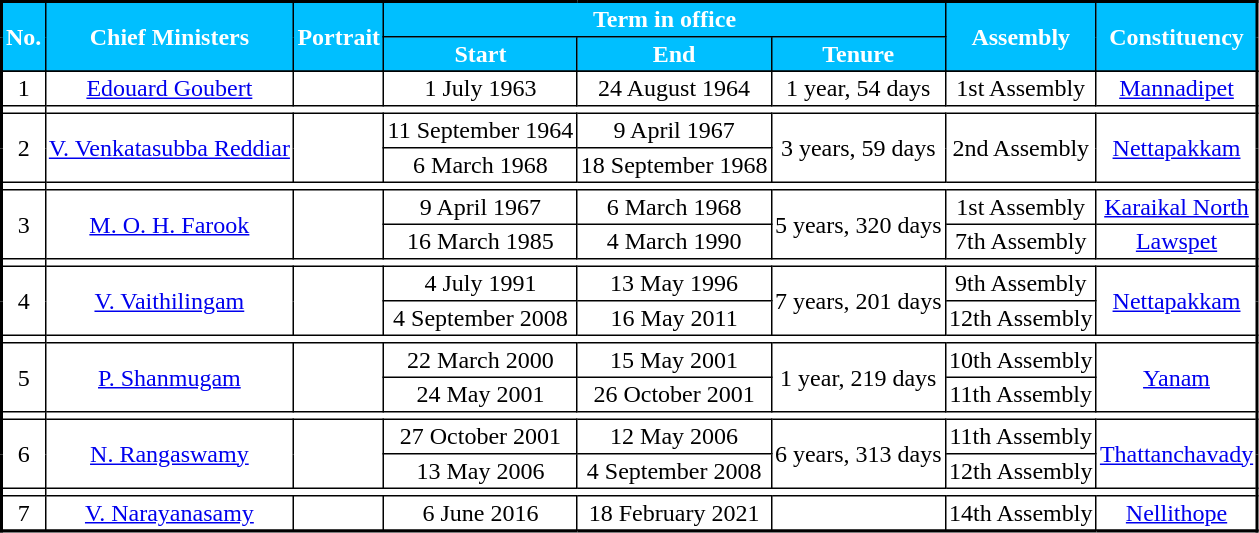<table class="sortable" style="border-collapse: collapse; border: 2px #000000 solid; font-size: x-big; width="70%" cellspacing="0" cellpadding="2" border="1">
<tr>
<th rowspan ="2" style="background-color:#00BFFF; color:white">No.</th>
<th rowspan ="2" style="background-color:#00BFFF; color:white">Chief Ministers</th>
<th rowspan ="2" style="background-color:#00BFFF; color:white">Portrait</th>
<th Colspan="3"  style="background-color:#00BFFF; color:white">Term in office</th>
<th rowspan ="2" style="background-color:#00BFFF; color:white">Assembly</th>
<th rowspan ="2" style="background-color:#00BFFF; color:white">Constituency</th>
</tr>
<tr>
<th style="background-color:#00BFFF; color:white">Start</th>
<th style="background-color:#00BFFF; color:white">End</th>
<th style="background-color:#00BFFF; color:white">Tenure</th>
</tr>
<tr>
</tr>
<tr style="vertical-align: middle; text-align: center;">
<td rowspan="1">1</td>
<td rowspan="1"><a href='#'>Edouard Goubert</a></td>
<td rowspan="1"></td>
<td>1 July 1963</td>
<td>24 August 1964</td>
<td rowspan ="1">1 year, 54 days</td>
<td rowspan="1">1st Assembly</td>
<td rowspan ="1"><a href='#'>Mannadipet</a></td>
</tr>
<tr style="vertical-align: middle; text-align: center;">
<td></td>
</tr>
<tr style="vertical-align: middle; text-align: center;">
<td rowspan="2">2</td>
<td rowspan="2"><a href='#'>V. Venkatasubba Reddiar</a></td>
<td rowspan="2"></td>
<td rowspan="1">11 September 1964</td>
<td rowspan="1">9 April 1967</td>
<td rowspan ="2">3 years, 59 days</td>
<td rowspan ="2">2nd Assembly</td>
<td rowspan ="2"><a href='#'>Nettapakkam</a></td>
</tr>
<tr style="vertical-align: middle; text-align: center;">
<td rowspan="1">6 March 1968</td>
<td rowspan="1">18 September 1968</td>
</tr>
<tr style="vertical-align: middle; text-align: center;">
<td></td>
</tr>
<tr style="vertical-align: middle; text-align: center;">
<td rowspan="2">3</td>
<td rowspan="2"><a href='#'>M. O. H. Farook</a></td>
<td rowspan="2"></td>
<td rowspan="1">9 April 1967</td>
<td rowspan="1">6 March 1968</td>
<td rowspan ="2">5 years, 320 days</td>
<td rowspan="1">1st Assembly</td>
<td rowspan ="1"><a href='#'>Karaikal North</a></td>
</tr>
<tr style="vertical-align: middle; text-align: center;">
<td rowspan="1">16 March 1985</td>
<td rowspan="1">4 March 1990</td>
<td rowspan="1">7th Assembly</td>
<td rowspan ="1"><a href='#'>Lawspet</a></td>
</tr>
<tr style="vertical-align: middle; text-align: center;">
<td></td>
</tr>
<tr style="vertical-align: middle; text-align: center;">
<td rowspan="2">4</td>
<td rowspan="2"><a href='#'>V. Vaithilingam</a></td>
<td rowspan="2"></td>
<td rowspan="1">4 July 1991</td>
<td rowspan="1">13 May 1996</td>
<td rowspan ="2">7 years, 201 days</td>
<td rowspan="1">9th Assembly</td>
<td rowspan ="2"><a href='#'>Nettapakkam</a></td>
</tr>
<tr style="vertical-align: middle; text-align: center;">
<td rowspan="1">4 September 2008</td>
<td rowspan="1">16 May 2011</td>
<td rowspan="1">12th Assembly</td>
</tr>
<tr style="vertical-align: middle; text-align: center;">
<td></td>
</tr>
<tr style="vertical-align: middle; text-align: center;">
<td rowspan="2">5</td>
<td rowspan="2"><a href='#'>P. Shanmugam</a></td>
<td rowspan="2"></td>
<td rowspan="1">22 March 2000</td>
<td rowspan="1">15 May 2001</td>
<td rowspan ="2">1 year, 219 days</td>
<td rowspan="1">10th Assembly</td>
<td rowspan ="2"><a href='#'>Yanam</a></td>
</tr>
<tr style="vertical-align: middle; text-align: center;">
<td rowspan="1">24 May 2001</td>
<td rowspan="1">26 October 2001</td>
<td rowspan="1">11th Assembly</td>
</tr>
<tr style="vertical-align: middle; text-align: center;">
<td></td>
</tr>
<tr style="vertical-align: middle; text-align: center;">
<td rowspan="2">6</td>
<td rowspan="2"><a href='#'>N. Rangaswamy</a></td>
<td rowspan="2"></td>
<td rowspan="1">27 October 2001</td>
<td rowspan="1">12 May 2006</td>
<td rowspan ="2">6 years, 313 days</td>
<td rowspan="1">11th Assembly</td>
<td rowspan ="2"><a href='#'>Thattanchavady</a></td>
</tr>
<tr style="vertical-align: middle; text-align: center;">
<td rowspan="1">13 May 2006</td>
<td rowspan="1">4 September 2008</td>
<td rowspan="1">12th Assembly</td>
</tr>
<tr style="vertical-align: middle; text-align: center;">
<td></td>
</tr>
<tr style="vertical-align: middle; text-align: center;">
<td rowspan="1">7</td>
<td rowspan="1"><a href='#'>V. Narayanasamy</a></td>
<td rowspan="1"></td>
<td rowspan="1">6 June 2016</td>
<td rowspan="1">18 February 2021</td>
<td rowspan ="1"></td>
<td rowspan="1">14th Assembly</td>
<td rowspan ="1"><a href='#'>Nellithope</a></td>
</tr>
<tr style="vertical-align: middle; text-align: center;">
</tr>
<tr>
</tr>
</table>
